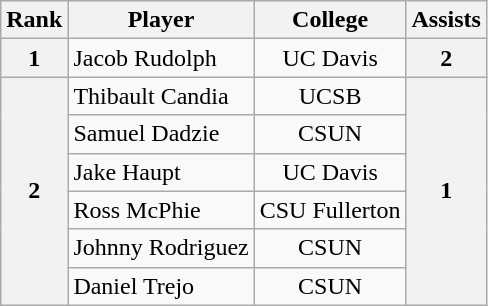<table class="wikitable" style="text-align:center">
<tr>
<th>Rank</th>
<th>Player</th>
<th>College</th>
<th>Assists</th>
</tr>
<tr>
<th>1</th>
<td align="left"> Jacob Rudolph</td>
<td>UC Davis</td>
<th>2</th>
</tr>
<tr>
<th rowspan="6">2</th>
<td align="left"> Thibault Candia</td>
<td>UCSB</td>
<th rowspan="6">1</th>
</tr>
<tr>
<td align="left"> Samuel Dadzie</td>
<td>CSUN</td>
</tr>
<tr>
<td align="left"> Jake Haupt</td>
<td>UC Davis</td>
</tr>
<tr>
<td align="left"> Ross McPhie</td>
<td>CSU Fullerton</td>
</tr>
<tr>
<td align="left"> Johnny Rodriguez</td>
<td>CSUN</td>
</tr>
<tr>
<td align="left"> Daniel Trejo</td>
<td>CSUN</td>
</tr>
</table>
